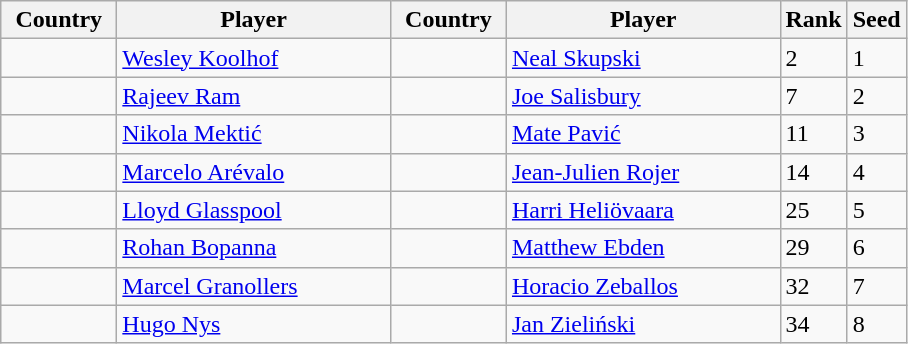<table class="sortable wikitable">
<tr>
<th width="70">Country</th>
<th width="175">Player</th>
<th width="70">Country</th>
<th width="175">Player</th>
<th>Rank</th>
<th>Seed</th>
</tr>
<tr>
<td></td>
<td><a href='#'>Wesley Koolhof</a></td>
<td></td>
<td><a href='#'>Neal Skupski</a></td>
<td>2</td>
<td>1</td>
</tr>
<tr>
<td></td>
<td><a href='#'>Rajeev Ram</a></td>
<td></td>
<td><a href='#'>Joe Salisbury</a></td>
<td>7</td>
<td>2</td>
</tr>
<tr>
<td></td>
<td><a href='#'>Nikola Mektić</a></td>
<td></td>
<td><a href='#'>Mate Pavić</a></td>
<td>11</td>
<td>3</td>
</tr>
<tr>
<td></td>
<td><a href='#'>Marcelo Arévalo</a></td>
<td></td>
<td><a href='#'>Jean-Julien Rojer</a></td>
<td>14</td>
<td>4</td>
</tr>
<tr>
<td></td>
<td><a href='#'>Lloyd Glasspool</a></td>
<td></td>
<td><a href='#'>Harri Heliövaara</a></td>
<td>25</td>
<td>5</td>
</tr>
<tr>
<td></td>
<td><a href='#'>Rohan Bopanna</a></td>
<td></td>
<td><a href='#'>Matthew Ebden</a></td>
<td>29</td>
<td>6</td>
</tr>
<tr>
<td></td>
<td><a href='#'>Marcel Granollers</a></td>
<td></td>
<td><a href='#'>Horacio Zeballos</a></td>
<td>32</td>
<td>7</td>
</tr>
<tr>
<td></td>
<td><a href='#'>Hugo Nys</a></td>
<td></td>
<td><a href='#'>Jan Zieliński</a></td>
<td>34</td>
<td>8</td>
</tr>
</table>
